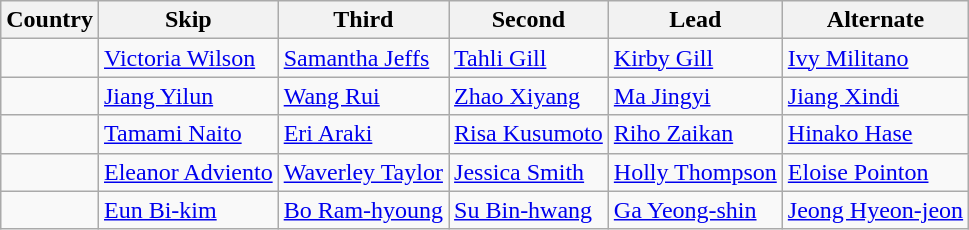<table class=wikitable>
<tr>
<th>Country</th>
<th>Skip</th>
<th>Third</th>
<th>Second</th>
<th>Lead</th>
<th>Alternate</th>
</tr>
<tr>
<td></td>
<td><a href='#'>Victoria Wilson</a></td>
<td><a href='#'>Samantha Jeffs</a></td>
<td><a href='#'>Tahli Gill</a></td>
<td><a href='#'>Kirby Gill</a></td>
<td><a href='#'>Ivy Militano</a></td>
</tr>
<tr>
<td></td>
<td><a href='#'>Jiang Yilun</a></td>
<td><a href='#'>Wang Rui</a></td>
<td><a href='#'>Zhao Xiyang</a></td>
<td><a href='#'>Ma Jingyi</a></td>
<td><a href='#'>Jiang Xindi</a></td>
</tr>
<tr>
<td></td>
<td><a href='#'>Tamami Naito</a></td>
<td><a href='#'>Eri Araki</a></td>
<td><a href='#'>Risa Kusumoto</a></td>
<td><a href='#'>Riho Zaikan</a></td>
<td><a href='#'>Hinako Hase</a></td>
</tr>
<tr>
<td></td>
<td><a href='#'>Eleanor Adviento</a></td>
<td><a href='#'>Waverley Taylor</a></td>
<td><a href='#'>Jessica Smith</a></td>
<td><a href='#'>Holly Thompson</a></td>
<td><a href='#'>Eloise Pointon</a></td>
</tr>
<tr>
<td></td>
<td><a href='#'>Eun Bi-kim</a></td>
<td><a href='#'>Bo Ram-hyoung</a></td>
<td><a href='#'>Su Bin-hwang</a></td>
<td><a href='#'>Ga Yeong-shin</a></td>
<td><a href='#'>Jeong Hyeon-jeon</a></td>
</tr>
</table>
